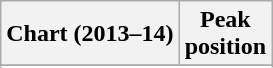<table class="wikitable sortable plainrowheaders" style="text-align:center;">
<tr>
<th>Chart (2013–14)</th>
<th>Peak<br>position</th>
</tr>
<tr>
</tr>
<tr>
</tr>
<tr>
</tr>
<tr>
</tr>
<tr>
</tr>
<tr>
</tr>
</table>
